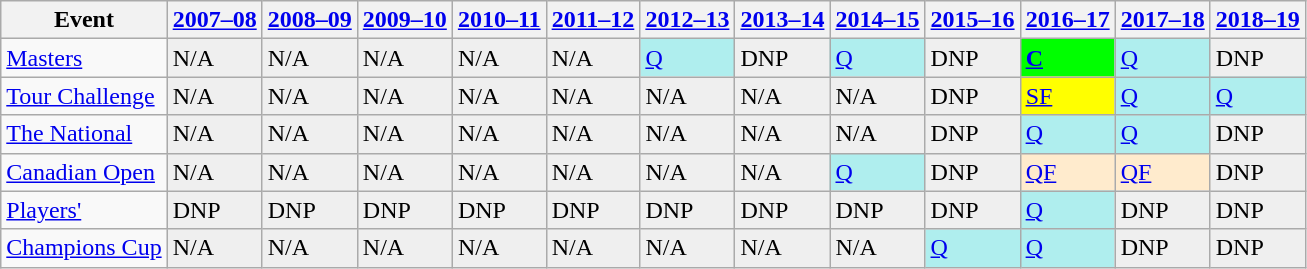<table class="wikitable">
<tr>
<th>Event</th>
<th><a href='#'>2007–08</a></th>
<th><a href='#'>2008–09</a></th>
<th><a href='#'>2009–10</a></th>
<th><a href='#'>2010–11</a></th>
<th><a href='#'>2011–12</a></th>
<th><a href='#'>2012–13</a></th>
<th><a href='#'>2013–14</a></th>
<th><a href='#'>2014–15</a></th>
<th><a href='#'>2015–16</a></th>
<th><a href='#'>2016–17</a></th>
<th><a href='#'>2017–18</a></th>
<th><a href='#'>2018–19</a></th>
</tr>
<tr>
<td><a href='#'>Masters</a></td>
<td style="background:#EFEFEF;">N/A</td>
<td style="background:#EFEFEF;">N/A</td>
<td style="background:#EFEFEF;">N/A</td>
<td style="background:#EFEFEF;">N/A</td>
<td style="background:#EFEFEF;">N/A</td>
<td style="background:#afeeee;"><a href='#'>Q</a></td>
<td style="background:#EFEFEF;">DNP</td>
<td style="background:#afeeee;"><a href='#'>Q</a></td>
<td style="background:#EFEFEF;">DNP</td>
<td style="background:#00ff00;"><strong><a href='#'>C</a></strong></td>
<td style="background:#afeeee;"><a href='#'>Q</a></td>
<td style="background:#EFEFEF;">DNP</td>
</tr>
<tr>
<td><a href='#'>Tour Challenge</a></td>
<td style="background:#EFEFEF;">N/A</td>
<td style="background:#EFEFEF;">N/A</td>
<td style="background:#EFEFEF;">N/A</td>
<td style="background:#EFEFEF;">N/A</td>
<td style="background:#EFEFEF;">N/A</td>
<td style="background:#EFEFEF;">N/A</td>
<td style="background:#EFEFEF;">N/A</td>
<td style="background:#EFEFEF;">N/A</td>
<td style="background:#EFEFEF;">DNP</td>
<td style="background:yellow;"><a href='#'>SF</a></td>
<td style="background:#afeeee;"><a href='#'>Q</a></td>
<td style="background:#afeeee;"><a href='#'>Q</a></td>
</tr>
<tr>
<td><a href='#'>The National</a></td>
<td style="background:#EFEFEF;">N/A</td>
<td style="background:#EFEFEF;">N/A</td>
<td style="background:#EFEFEF;">N/A</td>
<td style="background:#EFEFEF;">N/A</td>
<td style="background:#EFEFEF;">N/A</td>
<td style="background:#EFEFEF;">N/A</td>
<td style="background:#EFEFEF;">N/A</td>
<td style="background:#EFEFEF;">N/A</td>
<td style="background:#EFEFEF;">DNP</td>
<td style="background:#afeeee;"><a href='#'>Q</a></td>
<td style="background:#afeeee;"><a href='#'>Q</a></td>
<td style="background:#EFEFEF;">DNP</td>
</tr>
<tr>
<td><a href='#'>Canadian Open</a></td>
<td style="background:#EFEFEF;">N/A</td>
<td style="background:#EFEFEF;">N/A</td>
<td style="background:#EFEFEF;">N/A</td>
<td style="background:#EFEFEF;">N/A</td>
<td style="background:#EFEFEF;">N/A</td>
<td style="background:#EFEFEF;">N/A</td>
<td style="background:#EFEFEF;">N/A</td>
<td style="background:#afeeee;"><a href='#'>Q</a></td>
<td style="background:#EFEFEF;">DNP</td>
<td style="background:#ffebcd;"><a href='#'>QF</a></td>
<td style="background:#ffebcd;"><a href='#'>QF</a></td>
<td style="background:#EFEFEF;">DNP</td>
</tr>
<tr>
<td><a href='#'>Players'</a></td>
<td style="background:#EFEFEF;">DNP</td>
<td style="background:#EFEFEF;">DNP</td>
<td style="background:#EFEFEF;">DNP</td>
<td style="background:#EFEFEF;">DNP</td>
<td style="background:#EFEFEF;">DNP</td>
<td style="background:#EFEFEF;">DNP</td>
<td style="background:#EFEFEF;">DNP</td>
<td style="background:#EFEFEF;">DNP</td>
<td style="background:#EFEFEF;">DNP</td>
<td style="background:#afeeee;"><a href='#'>Q</a></td>
<td style="background:#EFEFEF;">DNP</td>
<td style="background:#EFEFEF;">DNP</td>
</tr>
<tr>
<td><a href='#'>Champions Cup</a></td>
<td style="background:#EFEFEF;">N/A</td>
<td style="background:#EFEFEF;">N/A</td>
<td style="background:#EFEFEF;">N/A</td>
<td style="background:#EFEFEF;">N/A</td>
<td style="background:#EFEFEF;">N/A</td>
<td style="background:#EFEFEF;">N/A</td>
<td style="background:#EFEFEF;">N/A</td>
<td style="background:#EFEFEF;">N/A</td>
<td style="background:#afeeee;"><a href='#'>Q</a></td>
<td style="background:#afeeee;"><a href='#'>Q</a></td>
<td style="background:#EFEFEF;">DNP</td>
<td style="background:#EFEFEF;">DNP</td>
</tr>
</table>
